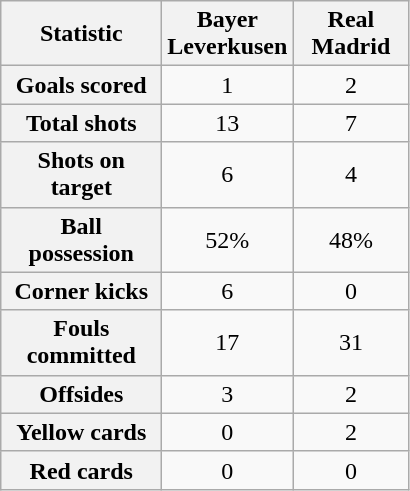<table class="wikitable plainrowheaders" style="text-align:center">
<tr>
<th scope="col" style="width:100px">Statistic</th>
<th scope="col" style="width:70px">Bayer Leverkusen</th>
<th scope="col" style="width:70px">Real Madrid</th>
</tr>
<tr>
<th scope=row>Goals scored</th>
<td>1</td>
<td>2</td>
</tr>
<tr>
<th scope=row>Total shots</th>
<td>13</td>
<td>7</td>
</tr>
<tr>
<th scope=row>Shots on target</th>
<td>6</td>
<td>4</td>
</tr>
<tr>
<th scope=row>Ball possession</th>
<td>52%</td>
<td>48%</td>
</tr>
<tr>
<th scope=row>Corner kicks</th>
<td>6</td>
<td>0</td>
</tr>
<tr>
<th scope=row>Fouls committed</th>
<td>17</td>
<td>31</td>
</tr>
<tr>
<th scope=row>Offsides</th>
<td>3</td>
<td>2</td>
</tr>
<tr>
<th scope=row>Yellow cards</th>
<td>0</td>
<td>2</td>
</tr>
<tr>
<th scope=row>Red cards</th>
<td>0</td>
<td>0</td>
</tr>
</table>
